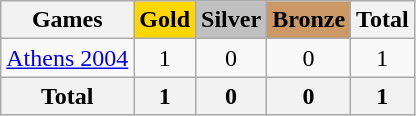<table class="wikitable sortable" style="text-align:center">
<tr>
<th>Games</th>
<th style="background-color:gold;">Gold</th>
<th style="background-color:silver;">Silver</th>
<th style="background-color:#c96;">Bronze</th>
<th>Total</th>
</tr>
<tr>
<td><a href='#'>Athens 2004</a></td>
<td>1</td>
<td>0</td>
<td>0</td>
<td>1</td>
</tr>
<tr>
<th>Total</th>
<th>1</th>
<th>0</th>
<th>0</th>
<th>1</th>
</tr>
</table>
